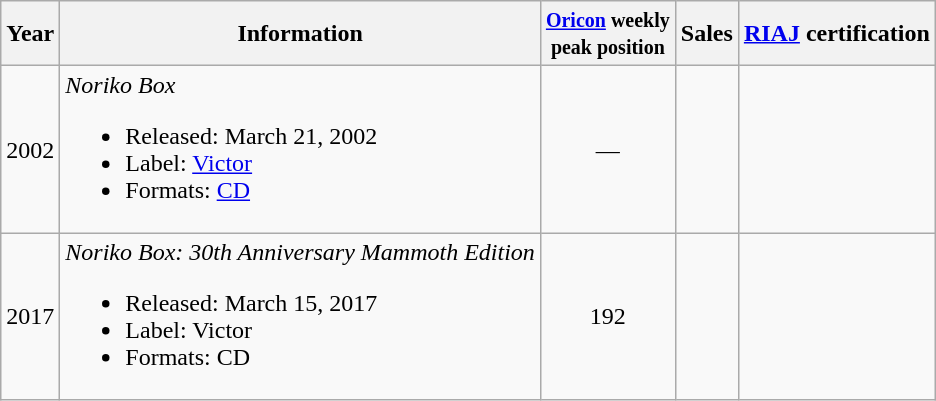<table class="wikitable">
<tr>
<th>Year</th>
<th>Information</th>
<th><small><a href='#'>Oricon</a> weekly<br>peak position</small></th>
<th>Sales</th>
<th><a href='#'>RIAJ</a> certification</th>
</tr>
<tr>
<td>2002</td>
<td><em>Noriko Box</em><br><ul><li>Released: March 21, 2002</li><li>Label: <a href='#'>Victor</a></li><li>Formats: <a href='#'>CD</a></li></ul></td>
<td style="text-align:center;">—</td>
<td align="left"></td>
<td align="left"></td>
</tr>
<tr>
<td>2017</td>
<td><em>Noriko Box: 30th Anniversary Mammoth Edition</em><br><ul><li>Released: March 15, 2017</li><li>Label: Victor</li><li>Formats: CD</li></ul></td>
<td style="text-align:center;">192</td>
<td align="left"></td>
<td align="left"></td>
</tr>
</table>
